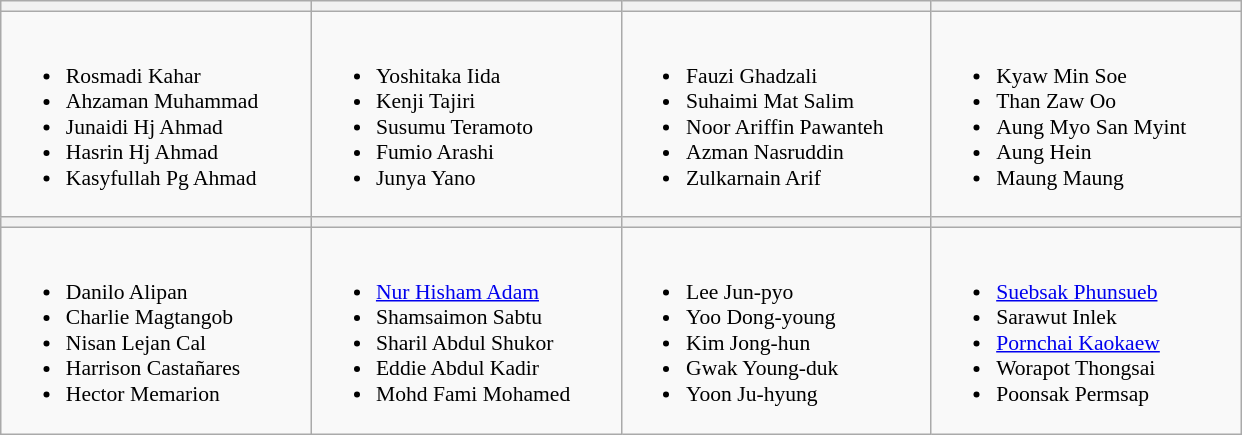<table class="wikitable" style="font-size:90%">
<tr>
<th width=200></th>
<th width=200></th>
<th width=200></th>
<th width=200></th>
</tr>
<tr>
<td valign=top><br><ul><li>Rosmadi Kahar</li><li>Ahzaman Muhammad</li><li>Junaidi Hj Ahmad</li><li>Hasrin Hj Ahmad</li><li>Kasyfullah Pg Ahmad</li></ul></td>
<td valign=top><br><ul><li>Yoshitaka Iida</li><li>Kenji Tajiri</li><li>Susumu Teramoto</li><li>Fumio Arashi</li><li>Junya Yano</li></ul></td>
<td valign=top><br><ul><li>Fauzi Ghadzali</li><li>Suhaimi Mat Salim</li><li>Noor Ariffin Pawanteh</li><li>Azman Nasruddin</li><li>Zulkarnain Arif</li></ul></td>
<td valign=top><br><ul><li>Kyaw Min Soe</li><li>Than Zaw Oo</li><li>Aung Myo San Myint</li><li>Aung Hein</li><li>Maung Maung</li></ul></td>
</tr>
<tr>
<th></th>
<th></th>
<th></th>
<th></th>
</tr>
<tr>
<td valign=top><br><ul><li>Danilo Alipan</li><li>Charlie Magtangob</li><li>Nisan Lejan Cal</li><li>Harrison Castañares</li><li>Hector Memarion</li></ul></td>
<td valign=top><br><ul><li><a href='#'>Nur Hisham Adam</a></li><li>Shamsaimon Sabtu</li><li>Sharil Abdul Shukor</li><li>Eddie Abdul Kadir</li><li>Mohd Fami Mohamed</li></ul></td>
<td valign=top><br><ul><li>Lee Jun-pyo</li><li>Yoo Dong-young</li><li>Kim Jong-hun</li><li>Gwak Young-duk</li><li>Yoon Ju-hyung</li></ul></td>
<td valign=top><br><ul><li><a href='#'>Suebsak Phunsueb</a></li><li>Sarawut Inlek</li><li><a href='#'>Pornchai Kaokaew</a></li><li>Worapot Thongsai</li><li>Poonsak Permsap</li></ul></td>
</tr>
</table>
